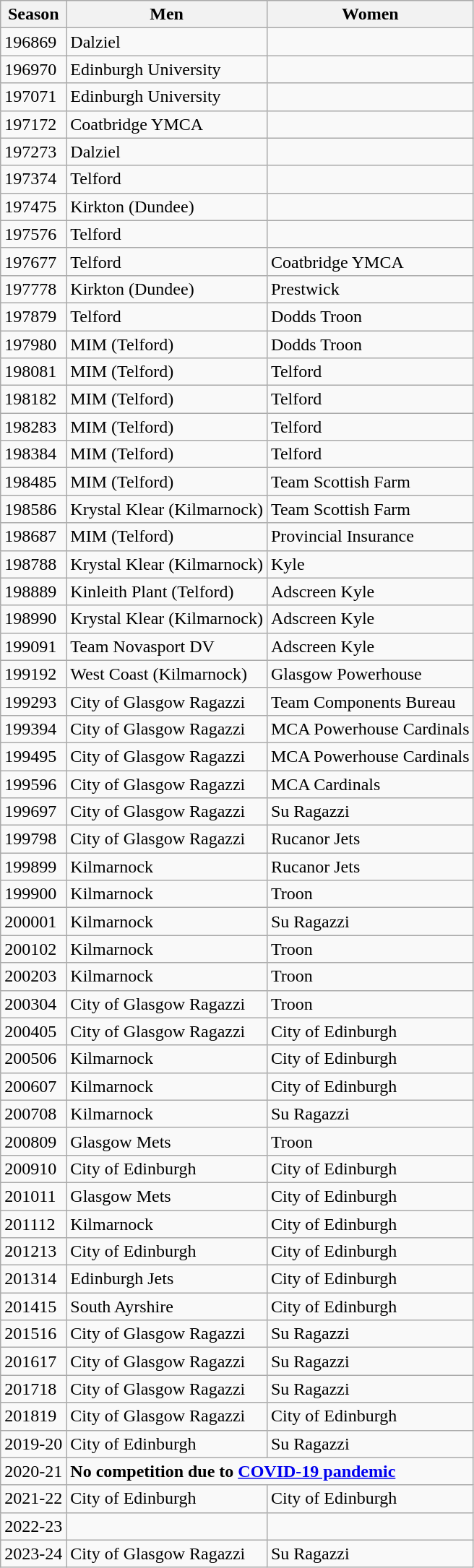<table class="wikitable sortable mw-collapsible mw-collapsed">
<tr>
<th>Season</th>
<th>Men</th>
<th>Women</th>
</tr>
<tr>
<td>196869</td>
<td>Dalziel</td>
<td></td>
</tr>
<tr>
<td>196970</td>
<td>Edinburgh University</td>
<td></td>
</tr>
<tr>
<td>197071</td>
<td>Edinburgh University</td>
<td></td>
</tr>
<tr>
<td>197172</td>
<td>Coatbridge YMCA</td>
<td></td>
</tr>
<tr>
<td>197273</td>
<td>Dalziel</td>
<td></td>
</tr>
<tr>
<td>197374</td>
<td>Telford</td>
<td></td>
</tr>
<tr>
<td>197475</td>
<td>Kirkton (Dundee)</td>
<td></td>
</tr>
<tr>
<td>197576</td>
<td>Telford</td>
<td></td>
</tr>
<tr>
<td>197677</td>
<td>Telford</td>
<td>Coatbridge YMCA</td>
</tr>
<tr>
<td>197778</td>
<td>Kirkton (Dundee)</td>
<td>Prestwick</td>
</tr>
<tr>
<td>197879</td>
<td>Telford</td>
<td>Dodds Troon</td>
</tr>
<tr>
<td>197980</td>
<td>MIM (Telford)</td>
<td>Dodds Troon</td>
</tr>
<tr>
<td>198081</td>
<td>MIM (Telford)</td>
<td>Telford</td>
</tr>
<tr>
<td>198182</td>
<td>MIM (Telford)</td>
<td>Telford</td>
</tr>
<tr>
<td>198283</td>
<td>MIM (Telford)</td>
<td>Telford</td>
</tr>
<tr>
<td>198384</td>
<td>MIM (Telford)</td>
<td>Telford</td>
</tr>
<tr>
<td>198485</td>
<td>MIM (Telford)</td>
<td>Team Scottish Farm</td>
</tr>
<tr>
<td>198586</td>
<td>Krystal Klear (Kilmarnock)</td>
<td>Team Scottish Farm</td>
</tr>
<tr>
<td>198687</td>
<td>MIM (Telford)</td>
<td>Provincial Insurance</td>
</tr>
<tr>
<td>198788</td>
<td>Krystal Klear (Kilmarnock)</td>
<td>Kyle</td>
</tr>
<tr>
<td>198889</td>
<td>Kinleith Plant (Telford)</td>
<td>Adscreen Kyle</td>
</tr>
<tr>
<td>198990</td>
<td>Krystal Klear (Kilmarnock)</td>
<td>Adscreen Kyle</td>
</tr>
<tr>
<td>199091</td>
<td>Team Novasport DV</td>
<td>Adscreen Kyle</td>
</tr>
<tr>
<td>199192</td>
<td>West Coast (Kilmarnock)</td>
<td>Glasgow Powerhouse</td>
</tr>
<tr>
<td>199293</td>
<td>City of Glasgow Ragazzi</td>
<td>Team Components Bureau</td>
</tr>
<tr>
<td>199394</td>
<td>City of Glasgow Ragazzi</td>
<td>MCA Powerhouse Cardinals</td>
</tr>
<tr>
<td>199495</td>
<td>City of Glasgow Ragazzi</td>
<td>MCA Powerhouse Cardinals</td>
</tr>
<tr>
<td>199596</td>
<td>City of Glasgow Ragazzi</td>
<td>MCA Cardinals</td>
</tr>
<tr>
<td>199697</td>
<td>City of Glasgow Ragazzi</td>
<td>Su Ragazzi</td>
</tr>
<tr>
<td>199798</td>
<td>City of Glasgow Ragazzi</td>
<td>Rucanor Jets</td>
</tr>
<tr>
<td>199899</td>
<td>Kilmarnock</td>
<td>Rucanor Jets</td>
</tr>
<tr>
<td>199900</td>
<td>Kilmarnock</td>
<td>Troon</td>
</tr>
<tr>
<td>200001</td>
<td>Kilmarnock</td>
<td>Su Ragazzi</td>
</tr>
<tr>
<td>200102</td>
<td>Kilmarnock</td>
<td>Troon</td>
</tr>
<tr>
<td>200203</td>
<td>Kilmarnock</td>
<td>Troon</td>
</tr>
<tr>
<td>200304</td>
<td>City of Glasgow Ragazzi</td>
<td>Troon</td>
</tr>
<tr>
<td>200405</td>
<td>City of Glasgow Ragazzi</td>
<td>City of Edinburgh</td>
</tr>
<tr>
<td>200506</td>
<td>Kilmarnock</td>
<td>City of Edinburgh</td>
</tr>
<tr>
<td>200607</td>
<td>Kilmarnock</td>
<td>City of Edinburgh</td>
</tr>
<tr>
<td>200708</td>
<td>Kilmarnock</td>
<td>Su Ragazzi</td>
</tr>
<tr>
<td>200809</td>
<td>Glasgow Mets</td>
<td>Troon</td>
</tr>
<tr>
<td>200910</td>
<td>City of Edinburgh</td>
<td>City of Edinburgh</td>
</tr>
<tr>
<td>201011</td>
<td>Glasgow Mets</td>
<td>City of Edinburgh</td>
</tr>
<tr>
<td>201112</td>
<td>Kilmarnock</td>
<td>City of Edinburgh</td>
</tr>
<tr>
<td>201213</td>
<td>City of Edinburgh</td>
<td>City of Edinburgh</td>
</tr>
<tr>
<td>201314</td>
<td>Edinburgh Jets</td>
<td>City of Edinburgh</td>
</tr>
<tr>
<td>201415</td>
<td>South Ayrshire</td>
<td>City of Edinburgh</td>
</tr>
<tr>
<td>201516</td>
<td>City of Glasgow Ragazzi</td>
<td>Su Ragazzi</td>
</tr>
<tr>
<td>201617</td>
<td>City of Glasgow Ragazzi</td>
<td>Su Ragazzi</td>
</tr>
<tr>
<td>201718</td>
<td>City of Glasgow Ragazzi</td>
<td>Su Ragazzi</td>
</tr>
<tr>
<td>201819</td>
<td>City of Glasgow Ragazzi</td>
<td>City of Edinburgh</td>
</tr>
<tr>
<td>2019-20</td>
<td>City of Edinburgh</td>
<td>Su Ragazzi</td>
</tr>
<tr>
<td>2020-21</td>
<td colspan="2"><strong>No competition due to <a href='#'>COVID-19 pandemic</a></strong></td>
</tr>
<tr>
<td>2021-22</td>
<td>City of Edinburgh</td>
<td>City of Edinburgh</td>
</tr>
<tr>
<td>2022-23</td>
<td></td>
<td></td>
</tr>
<tr>
<td>2023-24</td>
<td>City of Glasgow Ragazzi</td>
<td>Su Ragazzi</td>
</tr>
</table>
